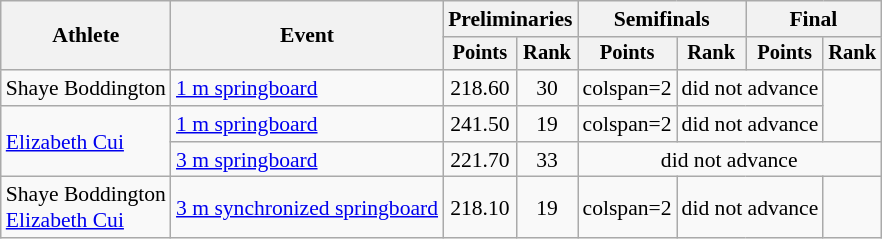<table class=wikitable style="font-size:90%;">
<tr>
<th rowspan="2">Athlete</th>
<th rowspan="2">Event</th>
<th colspan="2">Preliminaries</th>
<th colspan="2">Semifinals</th>
<th colspan="2">Final</th>
</tr>
<tr style="font-size:95%">
<th>Points</th>
<th>Rank</th>
<th>Points</th>
<th>Rank</th>
<th>Points</th>
<th>Rank</th>
</tr>
<tr align=center>
<td align=left>Shaye Boddington</td>
<td align=left><a href='#'>1 m springboard</a></td>
<td>218.60</td>
<td>30</td>
<td>colspan=2 </td>
<td colspan=2>did not advance</td>
</tr>
<tr align=center>
<td align=left rowspan=2><a href='#'>Elizabeth Cui</a></td>
<td align=left><a href='#'>1 m springboard</a></td>
<td>241.50</td>
<td>19</td>
<td>colspan=2 </td>
<td colspan=2>did not advance</td>
</tr>
<tr align=center>
<td align=left><a href='#'>3 m springboard</a></td>
<td>221.70</td>
<td>33</td>
<td colspan=4>did not advance</td>
</tr>
<tr align=center>
<td align=left>Shaye Boddington<br><a href='#'>Elizabeth Cui</a></td>
<td align=left><a href='#'>3 m synchronized springboard</a></td>
<td>218.10</td>
<td>19</td>
<td>colspan=2 </td>
<td colspan=2>did not advance</td>
</tr>
</table>
